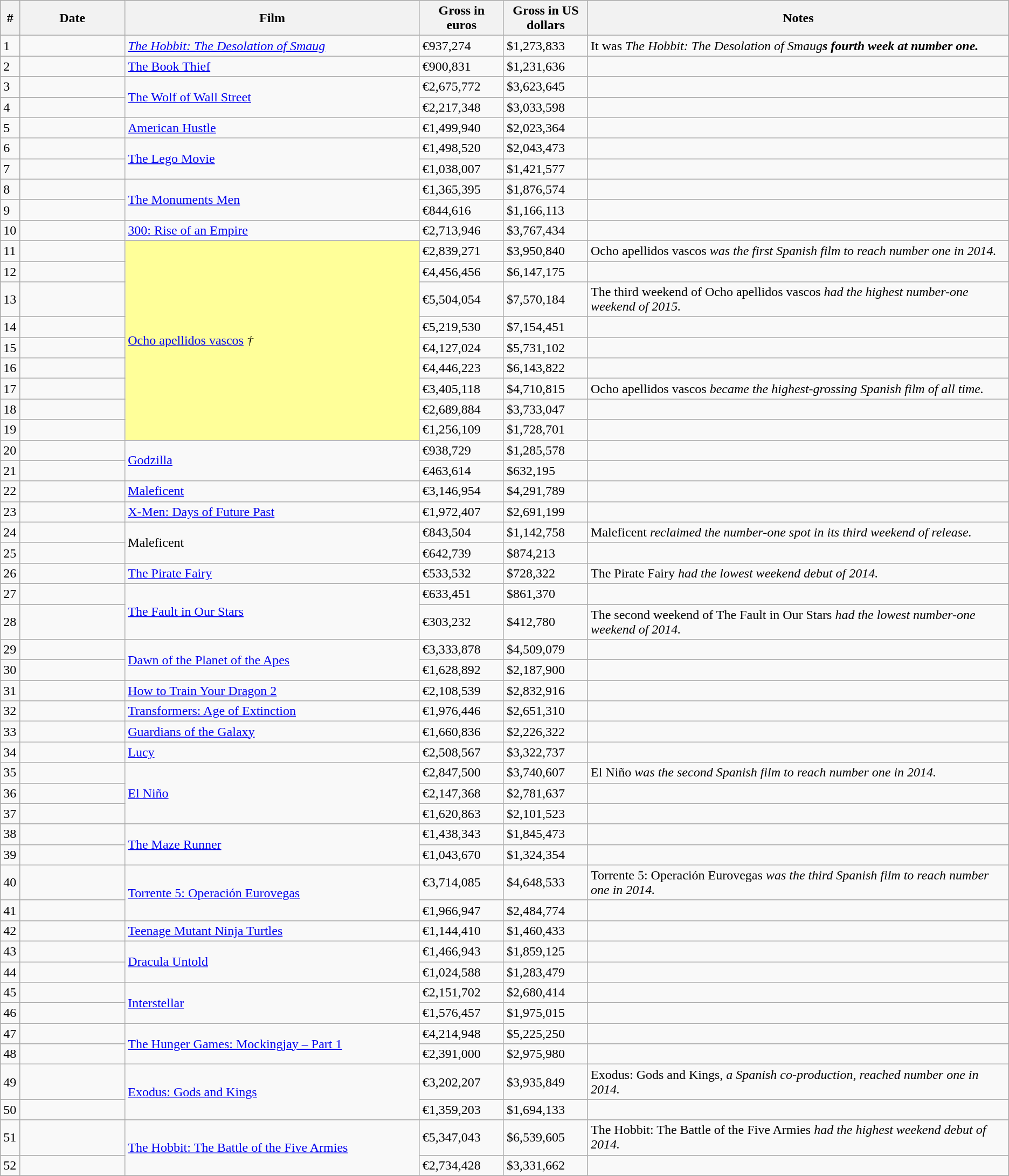<table class="wikitable sortable">
<tr>
<th width="1%">#</th>
<th width="10%">Date</th>
<th width="28%">Film</th>
<th width="8%">Gross in euros</th>
<th width="8%">Gross in US dollars</th>
<th width="40%">Notes</th>
</tr>
<tr>
<td>1</td>
<td></td>
<td><em><a href='#'>The Hobbit: The Desolation of Smaug</a></em></td>
<td>€937,274</td>
<td>$1,273,833</td>
<td>It was <em>The Hobbit: The Desolation of Smaug<strong>s fourth week at number one.</td>
</tr>
<tr>
<td>2</td>
<td></td>
<td></em><a href='#'>The Book Thief</a><em></td>
<td>€900,831</td>
<td>$1,231,636</td>
<td></td>
</tr>
<tr>
<td>3</td>
<td></td>
<td rowspan="2"></em><a href='#'>The Wolf of Wall Street</a><em></td>
<td>€2,675,772</td>
<td>$3,623,645</td>
<td></td>
</tr>
<tr>
<td>4</td>
<td></td>
<td>€2,217,348</td>
<td>$3,033,598</td>
<td></td>
</tr>
<tr>
<td>5</td>
<td></td>
<td></em><a href='#'>American Hustle</a><em></td>
<td>€1,499,940</td>
<td>$2,023,364</td>
<td></td>
</tr>
<tr>
<td>6</td>
<td></td>
<td rowspan="2"></em><a href='#'>The Lego Movie</a><em></td>
<td>€1,498,520</td>
<td>$2,043,473</td>
<td></td>
</tr>
<tr>
<td>7</td>
<td></td>
<td>€1,038,007</td>
<td>$1,421,577</td>
<td></td>
</tr>
<tr>
<td>8</td>
<td></td>
<td rowspan="2"></em><a href='#'>The Monuments Men</a><em></td>
<td>€1,365,395</td>
<td>$1,876,574</td>
<td></td>
</tr>
<tr>
<td>9</td>
<td></td>
<td>€844,616</td>
<td>$1,166,113</td>
<td></td>
</tr>
<tr>
<td>10</td>
<td></td>
<td></em><a href='#'>300: Rise of an Empire</a><em></td>
<td>€2,713,946</td>
<td>$3,767,434</td>
<td></td>
</tr>
<tr>
<td>11</td>
<td></td>
<td rowspan="9" style="background-color:#FFFF99"></em><a href='#'>Ocho apellidos vascos</a><em> †</td>
<td>€2,839,271</td>
<td>$3,950,840</td>
<td></em>Ocho apellidos vascos<em> was the first Spanish film to reach number one in 2014.</td>
</tr>
<tr>
<td>12</td>
<td></td>
<td>€4,456,456</td>
<td>$6,147,175</td>
<td></td>
</tr>
<tr>
<td>13</td>
<td></td>
<td>€5,504,054</td>
<td>$7,570,184</td>
<td>The third weekend of </em>Ocho apellidos vascos<em> had the highest number-one weekend of 2015.</td>
</tr>
<tr>
<td>14</td>
<td></td>
<td>€5,219,530</td>
<td>$7,154,451</td>
<td></td>
</tr>
<tr>
<td>15</td>
<td></td>
<td>€4,127,024</td>
<td>$5,731,102</td>
<td></td>
</tr>
<tr>
<td>16</td>
<td></td>
<td>€4,446,223</td>
<td>$6,143,822</td>
<td></td>
</tr>
<tr>
<td>17</td>
<td></td>
<td>€3,405,118</td>
<td>$4,710,815</td>
<td></em>Ocho apellidos vascos<em> became the highest-grossing Spanish film of all time.</td>
</tr>
<tr>
<td>18</td>
<td></td>
<td>€2,689,884</td>
<td>$3,733,047</td>
<td></td>
</tr>
<tr>
<td>19</td>
<td></td>
<td>€1,256,109</td>
<td>$1,728,701</td>
<td></td>
</tr>
<tr>
<td>20</td>
<td></td>
<td rowspan="2"></em><a href='#'>Godzilla</a><em></td>
<td>€938,729</td>
<td>$1,285,578</td>
<td></td>
</tr>
<tr>
<td>21</td>
<td></td>
<td>€463,614</td>
<td>$632,195</td>
<td></td>
</tr>
<tr>
<td>22</td>
<td></td>
<td></em><a href='#'>Maleficent</a><em></td>
<td>€3,146,954</td>
<td>$4,291,789</td>
<td></td>
</tr>
<tr>
<td>23</td>
<td></td>
<td></em><a href='#'>X-Men: Days of Future Past</a><em></td>
<td>€1,972,407</td>
<td>$2,691,199</td>
<td></td>
</tr>
<tr>
<td>24</td>
<td></td>
<td rowspan="2"></em>Maleficent<em></td>
<td>€843,504</td>
<td>$1,142,758</td>
<td></em>Maleficent<em> reclaimed the number-one spot in its third weekend of release.</td>
</tr>
<tr>
<td>25</td>
<td></td>
<td>€642,739</td>
<td>$874,213</td>
<td></td>
</tr>
<tr>
<td>26</td>
<td></td>
<td></em><a href='#'>The Pirate Fairy</a><em></td>
<td>€533,532</td>
<td>$728,322</td>
<td></em>The Pirate Fairy<em> had the lowest weekend debut of 2014.</td>
</tr>
<tr>
<td>27</td>
<td></td>
<td rowspan="2"></em><a href='#'>The Fault in Our Stars</a><em></td>
<td>€633,451</td>
<td>$861,370</td>
<td></td>
</tr>
<tr>
<td>28</td>
<td></td>
<td>€303,232</td>
<td>$412,780</td>
<td>The second weekend of </em>The Fault in Our Stars<em> had the lowest number-one weekend of 2014.</td>
</tr>
<tr>
<td>29</td>
<td></td>
<td rowspan="2"></em><a href='#'>Dawn of the Planet of the Apes</a><em></td>
<td>€3,333,878</td>
<td>$4,509,079</td>
<td></td>
</tr>
<tr>
<td>30</td>
<td></td>
<td>€1,628,892</td>
<td>$2,187,900</td>
<td></td>
</tr>
<tr>
<td>31</td>
<td></td>
<td></em><a href='#'>How to Train Your Dragon 2</a><em></td>
<td>€2,108,539</td>
<td>$2,832,916</td>
<td></td>
</tr>
<tr>
<td>32</td>
<td></td>
<td></em><a href='#'>Transformers: Age of Extinction</a><em></td>
<td>€1,976,446</td>
<td>$2,651,310</td>
<td></td>
</tr>
<tr>
<td>33</td>
<td></td>
<td></em><a href='#'>Guardians of the Galaxy</a><em></td>
<td>€1,660,836</td>
<td>$2,226,322</td>
<td></td>
</tr>
<tr>
<td>34</td>
<td></td>
<td></em><a href='#'>Lucy</a><em></td>
<td>€2,508,567</td>
<td>$3,322,737</td>
<td></td>
</tr>
<tr>
<td>35</td>
<td></td>
<td rowspan="3"></em><a href='#'>El Niño</a><em></td>
<td>€2,847,500</td>
<td>$3,740,607</td>
<td></em>El Niño<em> was the second Spanish film to reach number one in 2014.</td>
</tr>
<tr>
<td>36</td>
<td></td>
<td>€2,147,368</td>
<td>$2,781,637</td>
<td></td>
</tr>
<tr>
<td>37</td>
<td></td>
<td>€1,620,863</td>
<td>$2,101,523</td>
<td></td>
</tr>
<tr>
<td>38</td>
<td></td>
<td rowspan="2"></em><a href='#'>The Maze Runner</a><em></td>
<td>€1,438,343</td>
<td>$1,845,473</td>
<td></td>
</tr>
<tr>
<td>39</td>
<td></td>
<td>€1,043,670</td>
<td>$1,324,354</td>
<td></td>
</tr>
<tr>
<td>40</td>
<td></td>
<td rowspan="2"></em><a href='#'>Torrente 5: Operación Eurovegas</a><em></td>
<td>€3,714,085</td>
<td>$4,648,533</td>
<td></em>Torrente 5: Operación Eurovegas<em> was the third Spanish film to reach number one in 2014.</td>
</tr>
<tr>
<td>41</td>
<td></td>
<td>€1,966,947</td>
<td>$2,484,774</td>
<td></td>
</tr>
<tr>
<td>42</td>
<td></td>
<td></em><a href='#'>Teenage Mutant Ninja Turtles</a><em></td>
<td>€1,144,410</td>
<td>$1,460,433</td>
<td></td>
</tr>
<tr>
<td>43</td>
<td></td>
<td rowspan="2"></em><a href='#'>Dracula Untold</a><em></td>
<td>€1,466,943</td>
<td>$1,859,125</td>
<td></td>
</tr>
<tr>
<td>44</td>
<td></td>
<td>€1,024,588</td>
<td>$1,283,479</td>
<td></td>
</tr>
<tr>
<td>45</td>
<td></td>
<td rowspan="2"></em><a href='#'>Interstellar</a><em></td>
<td>€2,151,702</td>
<td>$2,680,414</td>
<td></td>
</tr>
<tr>
<td>46</td>
<td></td>
<td>€1,576,457</td>
<td>$1,975,015</td>
<td></td>
</tr>
<tr>
<td>47</td>
<td></td>
<td rowspan="2"></em><a href='#'>The Hunger Games: Mockingjay – Part 1</a><em></td>
<td>€4,214,948</td>
<td>$5,225,250</td>
<td></td>
</tr>
<tr>
<td>48</td>
<td></td>
<td>€2,391,000</td>
<td>$2,975,980</td>
<td></td>
</tr>
<tr>
<td>49</td>
<td></td>
<td rowspan="2"></em><a href='#'>Exodus: Gods and Kings</a><em></td>
<td>€3,202,207</td>
<td>$3,935,849</td>
<td></em>Exodus: Gods and Kings<em>, a Spanish co-production,  reached number one in 2014.</td>
</tr>
<tr>
<td>50</td>
<td></td>
<td>€1,359,203</td>
<td>$1,694,133</td>
<td></td>
</tr>
<tr>
<td>51</td>
<td></td>
<td rowspan="2"></em><a href='#'>The Hobbit: The Battle of the Five Armies</a><em></td>
<td>€5,347,043</td>
<td>$6,539,605</td>
<td></em>The Hobbit: The Battle of the Five Armies<em> had the highest weekend debut of 2014.</td>
</tr>
<tr>
<td>52</td>
<td></td>
<td>€2,734,428</td>
<td>$3,331,662</td>
<td></td>
</tr>
</table>
